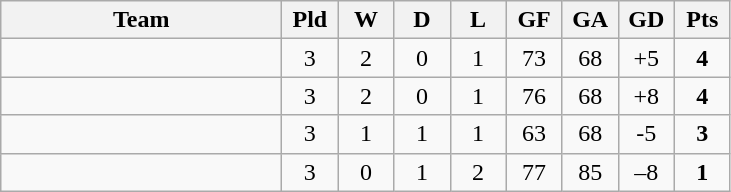<table class="wikitable" style="text-align: center;">
<tr>
<th width="180">Team</th>
<th width="30">Pld</th>
<th width="30">W</th>
<th width="30">D</th>
<th width="30">L</th>
<th width="30">GF</th>
<th width="30">GA</th>
<th width="30">GD</th>
<th width="30">Pts</th>
</tr>
<tr>
<td align="left"></td>
<td>3</td>
<td>2</td>
<td>0</td>
<td>1</td>
<td>73</td>
<td>68</td>
<td>+5</td>
<td><strong>4</strong></td>
</tr>
<tr>
<td align="left"></td>
<td>3</td>
<td>2</td>
<td>0</td>
<td>1</td>
<td>76</td>
<td>68</td>
<td>+8</td>
<td><strong>4</strong></td>
</tr>
<tr>
<td align="left"></td>
<td>3</td>
<td>1</td>
<td>1</td>
<td>1</td>
<td>63</td>
<td>68</td>
<td>-5</td>
<td><strong>3</strong></td>
</tr>
<tr>
<td align="left"></td>
<td>3</td>
<td>0</td>
<td>1</td>
<td>2</td>
<td>77</td>
<td>85</td>
<td>–8</td>
<td><strong>1</strong></td>
</tr>
</table>
